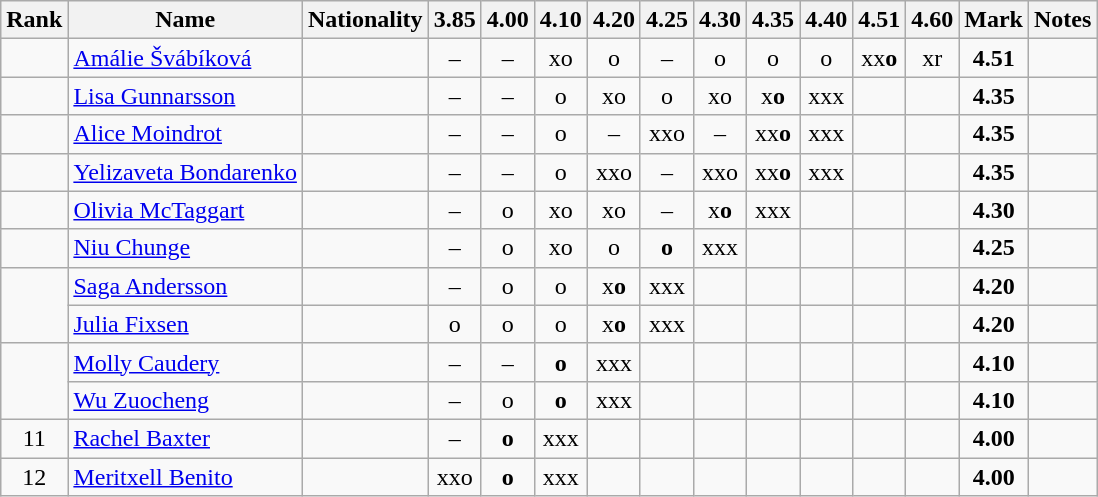<table class="wikitable sortable" style="text-align:center">
<tr>
<th>Rank</th>
<th>Name</th>
<th>Nationality</th>
<th>3.85</th>
<th>4.00</th>
<th>4.10</th>
<th>4.20</th>
<th>4.25</th>
<th>4.30</th>
<th>4.35</th>
<th>4.40</th>
<th>4.51</th>
<th>4.60</th>
<th>Mark</th>
<th>Notes</th>
</tr>
<tr>
<td></td>
<td align="left"><a href='#'>Amálie Švábíková</a></td>
<td align="left"></td>
<td>–</td>
<td>–</td>
<td>xo</td>
<td>o</td>
<td>–</td>
<td>o</td>
<td>o</td>
<td>o</td>
<td>xx<strong>o</strong></td>
<td>xr</td>
<td><strong>4.51</strong></td>
<td></td>
</tr>
<tr>
<td></td>
<td align="left"><a href='#'>Lisa Gunnarsson</a></td>
<td align="left"></td>
<td>–</td>
<td>–</td>
<td>o</td>
<td>xo</td>
<td>o</td>
<td>xo</td>
<td>x<strong>o</strong></td>
<td>xxx</td>
<td></td>
<td></td>
<td><strong>4.35</strong></td>
<td></td>
</tr>
<tr>
<td></td>
<td align="left"><a href='#'>Alice Moindrot</a></td>
<td align="left"></td>
<td>–</td>
<td>–</td>
<td>o</td>
<td>–</td>
<td>xxo</td>
<td>–</td>
<td>xx<strong>o</strong></td>
<td>xxx</td>
<td></td>
<td></td>
<td><strong>4.35</strong></td>
<td></td>
</tr>
<tr>
<td></td>
<td align="left"><a href='#'>Yelizaveta Bondarenko</a></td>
<td align="left"></td>
<td>–</td>
<td>–</td>
<td>o</td>
<td>xxo</td>
<td>–</td>
<td>xxo</td>
<td>xx<strong>o</strong></td>
<td>xxx</td>
<td></td>
<td></td>
<td><strong>4.35</strong></td>
<td></td>
</tr>
<tr>
<td></td>
<td align="left"><a href='#'>Olivia McTaggart</a></td>
<td align="left"></td>
<td>–</td>
<td>o</td>
<td>xo</td>
<td>xo</td>
<td>–</td>
<td>x<strong>o</strong></td>
<td>xxx</td>
<td></td>
<td></td>
<td></td>
<td><strong>4.30</strong></td>
<td></td>
</tr>
<tr>
<td></td>
<td align="left"><a href='#'>Niu Chunge</a></td>
<td align="left"></td>
<td>–</td>
<td>o</td>
<td>xo</td>
<td>o</td>
<td><strong>o</strong></td>
<td>xxx</td>
<td></td>
<td></td>
<td></td>
<td></td>
<td><strong>4.25</strong></td>
<td></td>
</tr>
<tr>
<td rowspan="2"></td>
<td align="left"><a href='#'>Saga Andersson</a></td>
<td align="left"></td>
<td>–</td>
<td>o</td>
<td>o</td>
<td>x<strong>o</strong></td>
<td>xxx</td>
<td></td>
<td></td>
<td></td>
<td></td>
<td></td>
<td><strong>4.20</strong></td>
<td></td>
</tr>
<tr>
<td align="left"><a href='#'>Julia Fixsen</a></td>
<td align="left"></td>
<td>o</td>
<td>o</td>
<td>o</td>
<td>x<strong>o</strong></td>
<td>xxx</td>
<td></td>
<td></td>
<td></td>
<td></td>
<td></td>
<td><strong>4.20</strong></td>
<td></td>
</tr>
<tr>
<td rowspan="2"></td>
<td align="left"><a href='#'>Molly Caudery</a></td>
<td align="left"></td>
<td>–</td>
<td>–</td>
<td><strong>o</strong></td>
<td>xxx</td>
<td></td>
<td></td>
<td></td>
<td></td>
<td></td>
<td></td>
<td><strong>4.10</strong></td>
<td></td>
</tr>
<tr>
<td align="left"><a href='#'>Wu Zuocheng</a></td>
<td align="left"></td>
<td>–</td>
<td>o</td>
<td><strong>o</strong></td>
<td>xxx</td>
<td></td>
<td></td>
<td></td>
<td></td>
<td></td>
<td></td>
<td><strong>4.10</strong></td>
<td></td>
</tr>
<tr>
<td>11</td>
<td align="left"><a href='#'>Rachel Baxter</a></td>
<td align="left"></td>
<td>–</td>
<td><strong>o</strong></td>
<td>xxx</td>
<td></td>
<td></td>
<td></td>
<td></td>
<td></td>
<td></td>
<td></td>
<td><strong>4.00</strong></td>
<td></td>
</tr>
<tr>
<td>12</td>
<td align="left"><a href='#'>Meritxell Benito</a></td>
<td align="left"></td>
<td>xxo</td>
<td><strong>o</strong></td>
<td>xxx</td>
<td></td>
<td></td>
<td></td>
<td></td>
<td></td>
<td></td>
<td></td>
<td><strong>4.00</strong></td>
<td></td>
</tr>
</table>
